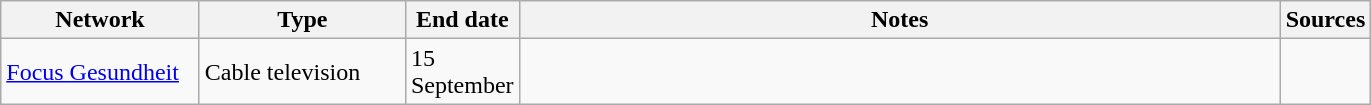<table class="wikitable">
<tr>
<th style="text-align:center; width:125px">Network</th>
<th style="text-align:center; width:130px">Type</th>
<th style="text-align:center; width:60px">End date</th>
<th style="text-align:center; width:500px">Notes</th>
<th style="text-align:center; width:30px">Sources</th>
</tr>
<tr>
<td><a href='#'>Focus Gesundheit</a></td>
<td>Cable television</td>
<td>15 September</td>
<td></td>
<td></td>
</tr>
</table>
